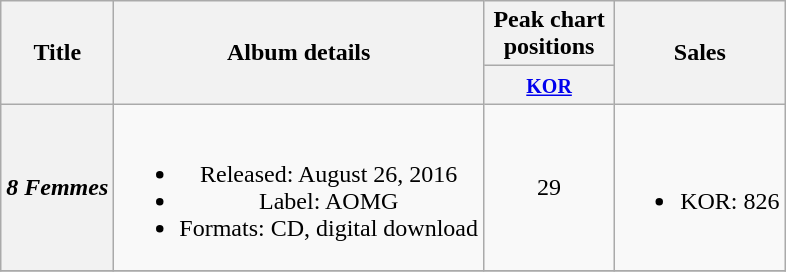<table class="wikitable plainrowheaders" style="text-align:center;">
<tr>
<th scope="col" rowspan="2">Title</th>
<th scope="col" rowspan="2">Album details</th>
<th scope="col" colspan="1" style="width:5em;">Peak chart positions</th>
<th scope="col" rowspan="2">Sales</th>
</tr>
<tr>
<th><small><a href='#'>KOR</a></small><br></th>
</tr>
<tr>
<th scope="row"><em>8 Femmes</em></th>
<td><br><ul><li>Released: August 26, 2016</li><li>Label: AOMG</li><li>Formats: CD, digital download</li></ul></td>
<td>29</td>
<td><br><ul><li>KOR: 826</li></ul></td>
</tr>
<tr>
</tr>
</table>
